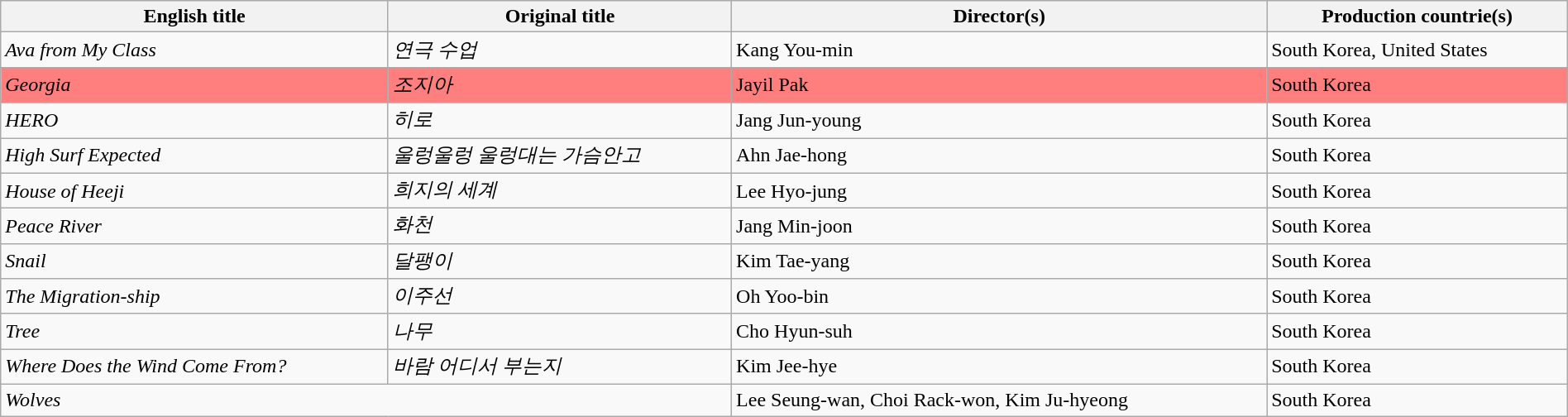<table class="sortable wikitable" style="width:100%; margin-bottom:4px" cellpadding="5">
<tr>
<th scope="col">English title</th>
<th scope="col">Original title</th>
<th scope="col">Director(s)</th>
<th scope="col">Production countrie(s)</th>
</tr>
<tr>
<td><em>Ava from My Class</em></td>
<td><em>연극 수업</em></td>
<td>Kang You-min</td>
<td>South Korea, United States</td>
</tr>
<tr bgcolor="#FF7F7F">
<td><em>Georgia</em> </td>
<td><em>조지아</em></td>
<td>Jayil Pak</td>
<td>South Korea</td>
</tr>
<tr>
<td><em>HERO</em></td>
<td><em>히로</em></td>
<td>Jang Jun-young</td>
<td>South Korea</td>
</tr>
<tr>
<td><em>High Surf Expected</em></td>
<td><em>울렁울렁 울렁대는 가슴안고</em></td>
<td>Ahn Jae-hong</td>
<td>South Korea</td>
</tr>
<tr>
<td><em>House of Heeji</em></td>
<td><em>희지의 세계</em></td>
<td>Lee Hyo-jung</td>
<td>South Korea</td>
</tr>
<tr>
<td><em>Peace River</em></td>
<td><em>화천</em></td>
<td>Jang Min-joon</td>
<td>South Korea</td>
</tr>
<tr>
<td><em>Snail</em></td>
<td><em>달팽이</em></td>
<td>Kim Tae-yang</td>
<td>South Korea</td>
</tr>
<tr>
<td><em>The Migration-ship</em></td>
<td><em>이주선</em></td>
<td>Oh Yoo-bin</td>
<td>South Korea</td>
</tr>
<tr>
<td><em>Tree</em></td>
<td><em>나무</em></td>
<td>Cho Hyun-suh</td>
<td>South Korea</td>
</tr>
<tr>
<td><em>Where Does the Wind Come From?</em></td>
<td><em>바람 어디서 부는지</em></td>
<td>Kim Jee-hye</td>
<td>South Korea</td>
</tr>
<tr>
<td colspan="2"><em>Wolves</em></td>
<td>Lee Seung-wan, Choi Rack-won, Kim Ju-hyeong</td>
<td>South Korea</td>
</tr>
</table>
